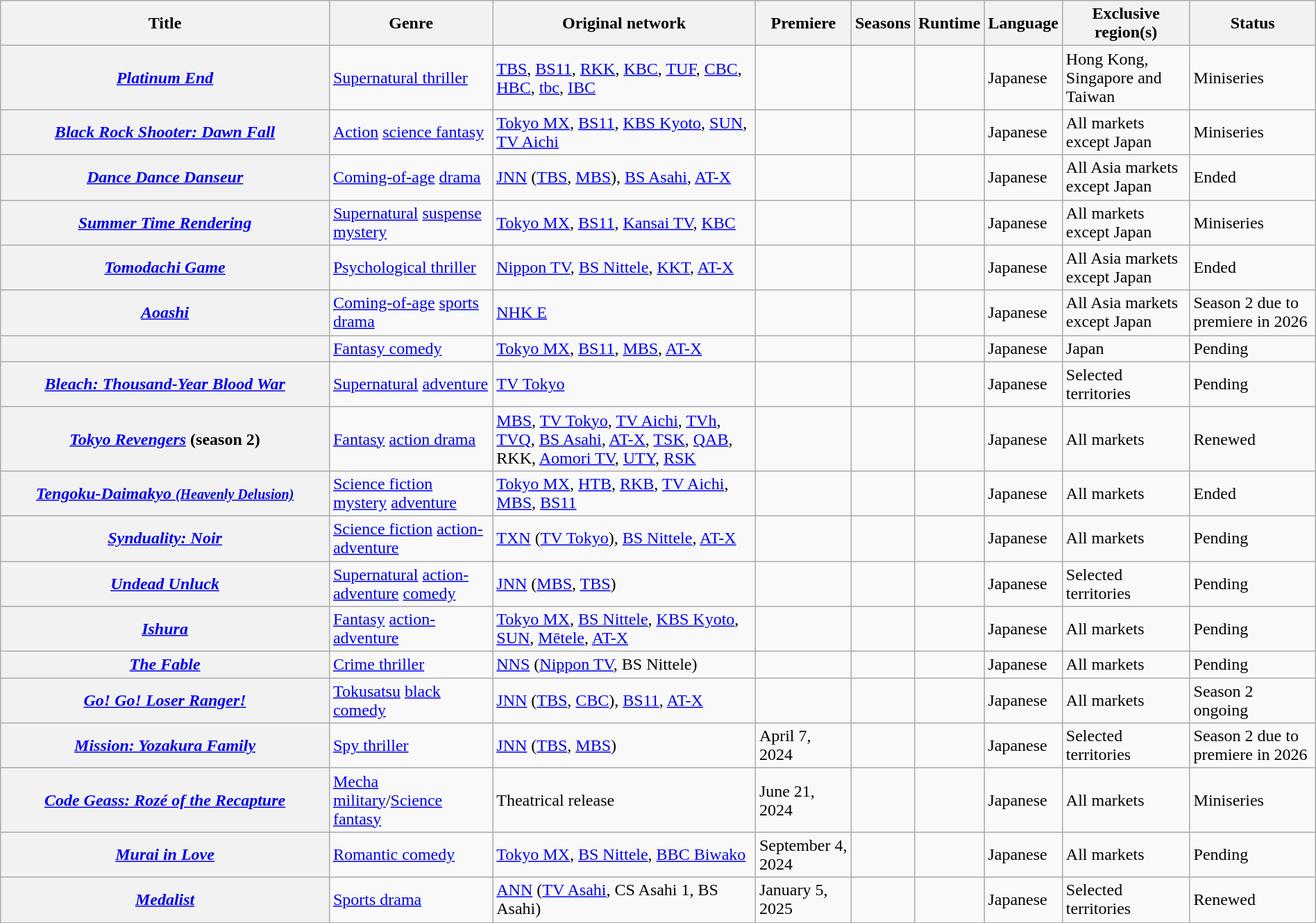<table class="wikitable plainrowheaders sortable" style="width:100%;">
<tr>
<th style="width:25%;">Title</th>
<th>Genre</th>
<th>Original network</th>
<th>Premiere</th>
<th>Seasons</th>
<th>Runtime</th>
<th>Language</th>
<th>Exclusive region(s)</th>
<th>Status</th>
</tr>
<tr>
<th scope="row"><em><a href='#'>Platinum End</a></em></th>
<td><a href='#'>Supernatural thriller</a></td>
<td><a href='#'>TBS</a>, <a href='#'>BS11</a>, <a href='#'>RKK</a>, <a href='#'>KBC</a>, <a href='#'>TUF</a>, <a href='#'>CBC</a>, <a href='#'>HBC</a>, <a href='#'>tbc</a>, <a href='#'>IBC</a></td>
<td></td>
<td></td>
<td></td>
<td>Japanese</td>
<td>Hong Kong, Singapore and Taiwan</td>
<td>Miniseries</td>
</tr>
<tr>
<th scope="row"><em><a href='#'>Black Rock Shooter: Dawn Fall</a></em></th>
<td><a href='#'>Action</a> <a href='#'>science fantasy</a></td>
<td><a href='#'>Tokyo MX</a>, <a href='#'>BS11</a>, <a href='#'>KBS Kyoto</a>, <a href='#'>SUN</a>, <a href='#'>TV Aichi</a></td>
<td></td>
<td></td>
<td></td>
<td>Japanese</td>
<td>All markets except Japan</td>
<td>Miniseries</td>
</tr>
<tr>
<th scope="row"><em><a href='#'>Dance Dance Danseur</a></em></th>
<td><a href='#'>Coming-of-age</a> <a href='#'>drama</a></td>
<td><a href='#'>JNN</a> (<a href='#'>TBS</a>, <a href='#'>MBS</a>),  <a href='#'>BS Asahi</a>, <a href='#'>AT-X</a></td>
<td></td>
<td></td>
<td></td>
<td>Japanese</td>
<td>All Asia markets except Japan</td>
<td>Ended</td>
</tr>
<tr>
<th scope="row"><em><a href='#'>Summer Time Rendering</a></em></th>
<td><a href='#'>Supernatural</a> <a href='#'>suspense</a> <a href='#'>mystery</a></td>
<td><a href='#'>Tokyo MX</a>, <a href='#'>BS11</a>, <a href='#'>Kansai TV</a>, <a href='#'>KBC</a></td>
<td></td>
<td></td>
<td></td>
<td>Japanese</td>
<td>All markets except Japan</td>
<td>Miniseries</td>
</tr>
<tr>
<th scope="row"><em><a href='#'>Tomodachi Game</a></em></th>
<td><a href='#'>Psychological thriller</a></td>
<td><a href='#'>Nippon TV</a>, <a href='#'>BS Nittele</a>, <a href='#'>KKT</a>, <a href='#'>AT-X</a></td>
<td></td>
<td></td>
<td></td>
<td>Japanese</td>
<td>All Asia markets except Japan</td>
<td>Ended</td>
</tr>
<tr>
<th scope="row"><em><a href='#'>Aoashi</a></em></th>
<td><a href='#'>Coming-of-age</a> <a href='#'>sports drama</a></td>
<td><a href='#'>NHK E</a></td>
<td></td>
<td></td>
<td></td>
<td>Japanese</td>
<td>All Asia markets except Japan</td>
<td>Season 2 due to premiere in 2026</td>
</tr>
<tr>
<th scope="row"><em><a href='#'></a></em></th>
<td><a href='#'>Fantasy comedy</a></td>
<td><a href='#'>Tokyo MX</a>, <a href='#'>BS11</a>, <a href='#'>MBS</a>, <a href='#'>AT-X</a></td>
<td></td>
<td></td>
<td></td>
<td>Japanese</td>
<td>Japan</td>
<td>Pending</td>
</tr>
<tr>
<th scope="row"><em><a href='#'>Bleach: Thousand-Year Blood War</a></em></th>
<td><a href='#'>Supernatural</a> <a href='#'>adventure</a></td>
<td><a href='#'>TV Tokyo</a></td>
<td></td>
<td></td>
<td></td>
<td>Japanese</td>
<td>Selected territories</td>
<td>Pending</td>
</tr>
<tr>
<th scope="row"><em><a href='#'>Tokyo Revengers</a></em> (season 2)</th>
<td><a href='#'>Fantasy</a> <a href='#'>action drama</a></td>
<td><a href='#'>MBS</a>, <a href='#'>TV Tokyo</a>, <a href='#'>TV Aichi</a>, <a href='#'>TVh</a>, <a href='#'>TVQ</a>, <a href='#'>BS Asahi</a>, <a href='#'>AT-X</a>, <a href='#'>TSK</a>, <a href='#'>QAB</a>, RKK, <a href='#'>Aomori TV</a>, <a href='#'>UTY</a>, <a href='#'>RSK</a></td>
<td></td>
<td></td>
<td></td>
<td>Japanese</td>
<td>All markets</td>
<td>Renewed</td>
</tr>
<tr>
<th scope="row"><em><a href='#'>Tengoku-Daimakyo <small>(Heavenly Delusion)</small></a></em></th>
<td><a href='#'>Science fiction</a> <a href='#'>mystery</a> <a href='#'>adventure</a></td>
<td><a href='#'>Tokyo MX</a>, <a href='#'>HTB</a>, <a href='#'>RKB</a>, <a href='#'>TV Aichi</a>, <a href='#'>MBS</a>, <a href='#'>BS11</a></td>
<td></td>
<td></td>
<td></td>
<td>Japanese</td>
<td>All markets</td>
<td>Ended</td>
</tr>
<tr>
<th scope="row"><em><a href='#'>Synduality: Noir</a></em></th>
<td><a href='#'>Science fiction</a> <a href='#'>action-adventure</a></td>
<td><a href='#'>TXN</a> (<a href='#'>TV Tokyo</a>), <a href='#'>BS Nittele</a>, <a href='#'>AT-X</a></td>
<td></td>
<td></td>
<td></td>
<td>Japanese</td>
<td>All markets</td>
<td>Pending</td>
</tr>
<tr>
<th scope="row"><em><a href='#'>Undead Unluck</a></em></th>
<td><a href='#'>Supernatural</a> <a href='#'>action-adventure</a> <a href='#'>comedy</a></td>
<td><a href='#'>JNN</a> (<a href='#'>MBS</a>, <a href='#'>TBS</a>)</td>
<td></td>
<td></td>
<td></td>
<td>Japanese</td>
<td>Selected territories</td>
<td>Pending</td>
</tr>
<tr>
<th scope="row"><em><a href='#'>Ishura</a></em></th>
<td><a href='#'>Fantasy</a> <a href='#'>action-adventure</a></td>
<td><a href='#'>Tokyo MX</a>, <a href='#'>BS Nittele</a>, <a href='#'>KBS Kyoto</a>, <a href='#'>SUN</a>, <a href='#'>Mētele</a>, <a href='#'>AT-X</a></td>
<td></td>
<td></td>
<td></td>
<td>Japanese</td>
<td>All markets</td>
<td>Pending</td>
</tr>
<tr>
<th scope="row"><em><a href='#'>The Fable</a></em></th>
<td><a href='#'>Crime thriller</a></td>
<td><a href='#'>NNS</a> (<a href='#'>Nippon TV</a>, BS Nittele)</td>
<td></td>
<td></td>
<td></td>
<td>Japanese</td>
<td>All markets</td>
<td>Pending</td>
</tr>
<tr>
<th scope="row"><em><a href='#'>Go! Go! Loser Ranger!</a></em></th>
<td><a href='#'>Tokusatsu</a> <a href='#'>black comedy</a></td>
<td><a href='#'>JNN</a> (<a href='#'>TBS</a>, <a href='#'>CBC</a>), <a href='#'>BS11</a>, <a href='#'>AT-X</a></td>
<td></td>
<td></td>
<td></td>
<td>Japanese</td>
<td>All markets</td>
<td>Season 2 ongoing</td>
</tr>
<tr>
<th scope="row"><em><a href='#'>Mission: Yozakura Family</a></em></th>
<td><a href='#'>Spy thriller</a></td>
<td><a href='#'>JNN</a> (<a href='#'>TBS</a>, <a href='#'>MBS</a>)</td>
<td>April 7, 2024</td>
<td></td>
<td></td>
<td>Japanese</td>
<td>Selected territories</td>
<td>Season 2 due to premiere in 2026</td>
</tr>
<tr>
<th scope="row"><em><a href='#'>Code Geass: Rozé of the Recapture</a></em></th>
<td><a href='#'>Mecha</a> <a href='#'>military</a>/<a href='#'>Science fantasy</a></td>
<td>Theatrical release</td>
<td>June 21, 2024</td>
<td></td>
<td></td>
<td>Japanese</td>
<td>All markets</td>
<td>Miniseries</td>
</tr>
<tr>
<th scope="row"><em><a href='#'>Murai in Love</a></em></th>
<td><a href='#'>Romantic comedy</a></td>
<td><a href='#'>Tokyo MX</a>, <a href='#'>BS Nittele</a>, <a href='#'>BBC Biwako</a></td>
<td>September 4, 2024</td>
<td></td>
<td></td>
<td>Japanese</td>
<td>All markets</td>
<td>Pending</td>
</tr>
<tr>
<th scope="row"><em><a href='#'>Medalist</a></em></th>
<td><a href='#'>Sports drama</a></td>
<td><a href='#'>ANN</a> (<a href='#'>TV Asahi</a>, CS Asahi 1, BS Asahi)</td>
<td>January 5, 2025</td>
<td></td>
<td></td>
<td>Japanese</td>
<td>Selected territories</td>
<td>Renewed</td>
</tr>
<tr>
</tr>
</table>
